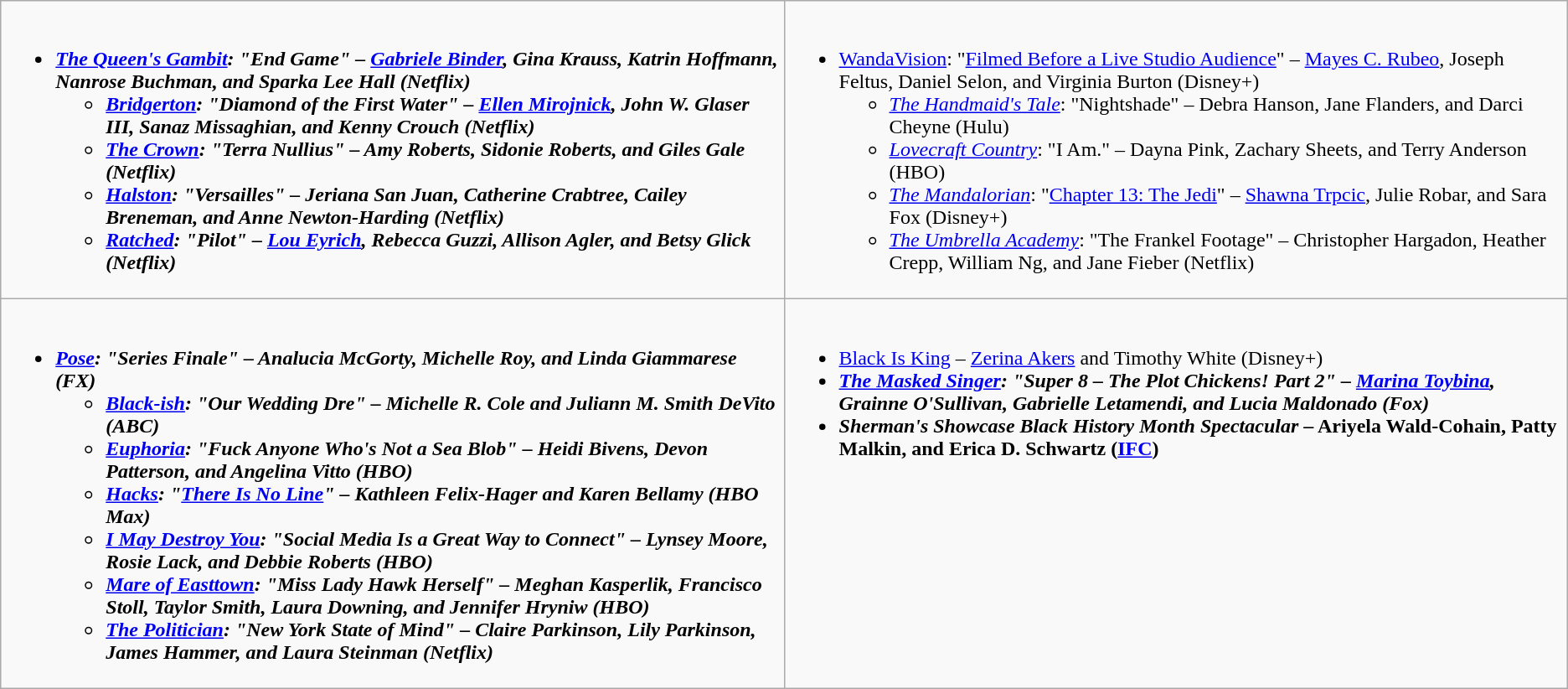<table class="wikitable">
<tr>
<td style="vertical-align:top;" width="50%"><br><ul><li><strong><em><a href='#'>The Queen's Gambit</a><em>: "End Game" – <a href='#'>Gabriele Binder</a>, Gina Krauss, Katrin Hoffmann, Nanrose Buchman, and Sparka Lee Hall (Netflix)<strong><ul><li></em><a href='#'>Bridgerton</a><em>: "Diamond of the First Water" – <a href='#'>Ellen Mirojnick</a>, John W. Glaser III, Sanaz Missaghian, and Kenny Crouch (Netflix)</li><li></em><a href='#'>The Crown</a><em>: "Terra Nullius" – Amy Roberts, Sidonie Roberts, and Giles Gale (Netflix)</li><li></em><a href='#'>Halston</a><em>: "Versailles" – Jeriana San Juan, Catherine Crabtree, Cailey Breneman, and Anne Newton-Harding (Netflix)</li><li></em><a href='#'>Ratched</a><em>: "Pilot" – <a href='#'>Lou Eyrich</a>, Rebecca Guzzi, Allison Agler, and Betsy Glick (Netflix)</li></ul></li></ul></td>
<td style="vertical-align:top;" width="50%"><br><ul><li></em></strong><a href='#'>WandaVision</a></em>: "<a href='#'>Filmed Before a Live Studio Audience</a>" – <a href='#'>Mayes C. Rubeo</a>, Joseph Feltus, Daniel Selon, and Virginia Burton (Disney+)</strong><ul><li><em><a href='#'>The Handmaid's Tale</a></em>: "Nightshade" – Debra Hanson, Jane Flanders, and Darci Cheyne (Hulu)</li><li><em><a href='#'>Lovecraft Country</a></em>: "I Am." – Dayna Pink, Zachary Sheets, and Terry Anderson (HBO)</li><li><em><a href='#'>The Mandalorian</a></em>: "<a href='#'>Chapter 13: The Jedi</a>" – <a href='#'>Shawna Trpcic</a>, Julie Robar, and Sara Fox (Disney+)</li><li><em><a href='#'>The Umbrella Academy</a></em>: "The Frankel Footage" – Christopher Hargadon, Heather Crepp, William Ng, and Jane Fieber (Netflix)</li></ul></li></ul></td>
</tr>
<tr>
<td style="vertical-align:top;" width="50%"><br><ul><li><strong><em><a href='#'>Pose</a><em>: "Series Finale" – Analucia McGorty, Michelle Roy, and Linda Giammarese (FX)<strong><ul><li></em><a href='#'>Black-ish</a><em>: "Our Wedding Dre" – Michelle R. Cole and Juliann M. Smith DeVito (ABC)</li><li></em><a href='#'>Euphoria</a><em>: "Fuck Anyone Who's Not a Sea Blob" – Heidi Bivens, Devon Patterson, and Angelina Vitto (HBO)</li><li></em><a href='#'>Hacks</a><em>: "<a href='#'>There Is No Line</a>" – Kathleen Felix-Hager and Karen Bellamy (HBO Max)</li><li></em><a href='#'>I May Destroy You</a><em>: "Social Media Is a Great Way to Connect" – Lynsey Moore, Rosie Lack, and Debbie Roberts (HBO)</li><li></em><a href='#'>Mare of Easttown</a><em>: "Miss Lady Hawk Herself" – Meghan Kasperlik, Francisco Stoll, Taylor Smith, Laura Downing, and Jennifer Hryniw (HBO)</li><li></em><a href='#'>The Politician</a><em>: "New York State of Mind" – Claire Parkinson, Lily Parkinson, James Hammer, and Laura Steinman (Netflix)</li></ul></li></ul></td>
<td style="vertical-align:top;" width="50%"><br><ul><li></em></strong><a href='#'>Black Is King</a></em> – <a href='#'>Zerina Akers</a> and Timothy White (Disney+)</strong></li><li><strong><em><a href='#'>The Masked Singer</a><em>: "Super 8 – The Plot Chickens! Part 2" – <a href='#'>Marina Toybina</a>, Grainne O'Sullivan, Gabrielle Letamendi, and Lucia Maldonado (Fox)<strong></li><li></em></strong>Sherman's Showcase Black History Month Spectacular</em> – Ariyela Wald-Cohain, Patty Malkin, and Erica D. Schwartz (<a href='#'>IFC</a>)</strong></li></ul></td>
</tr>
</table>
